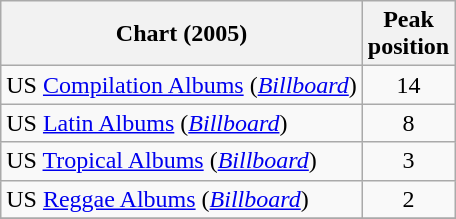<table class="wikitable sortable plainrowheaders">
<tr>
<th>Chart (2005)</th>
<th>Peak<br>position</th>
</tr>
<tr>
<td>US <a href='#'>Compilation Albums</a> (<em><a href='#'>Billboard</a></em>)</td>
<td style="text-align:center;">14</td>
</tr>
<tr>
<td>US <a href='#'>Latin Albums</a> (<em><a href='#'>Billboard</a></em>)</td>
<td style="text-align:center;">8</td>
</tr>
<tr>
<td>US <a href='#'>Tropical Albums</a> (<em><a href='#'>Billboard</a></em>)</td>
<td style="text-align:center;">3</td>
</tr>
<tr>
<td>US <a href='#'>Reggae Albums</a> (<em><a href='#'>Billboard</a></em>)</td>
<td style="text-align:center;">2</td>
</tr>
<tr>
</tr>
</table>
